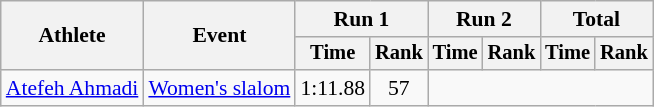<table class="wikitable" style="font-size:90%; text-align:center">
<tr>
<th rowspan=2>Athlete</th>
<th rowspan=2>Event</th>
<th colspan=2>Run 1</th>
<th colspan=2>Run 2</th>
<th colspan=2>Total</th>
</tr>
<tr style="font-size:95%">
<th>Time</th>
<th>Rank</th>
<th>Time</th>
<th>Rank</th>
<th>Time</th>
<th>Rank</th>
</tr>
<tr>
<td align=left><a href='#'>Atefeh Ahmadi</a></td>
<td align=left><a href='#'>Women's slalom</a></td>
<td>1:11.88</td>
<td>57</td>
<td colspan=4></td>
</tr>
</table>
